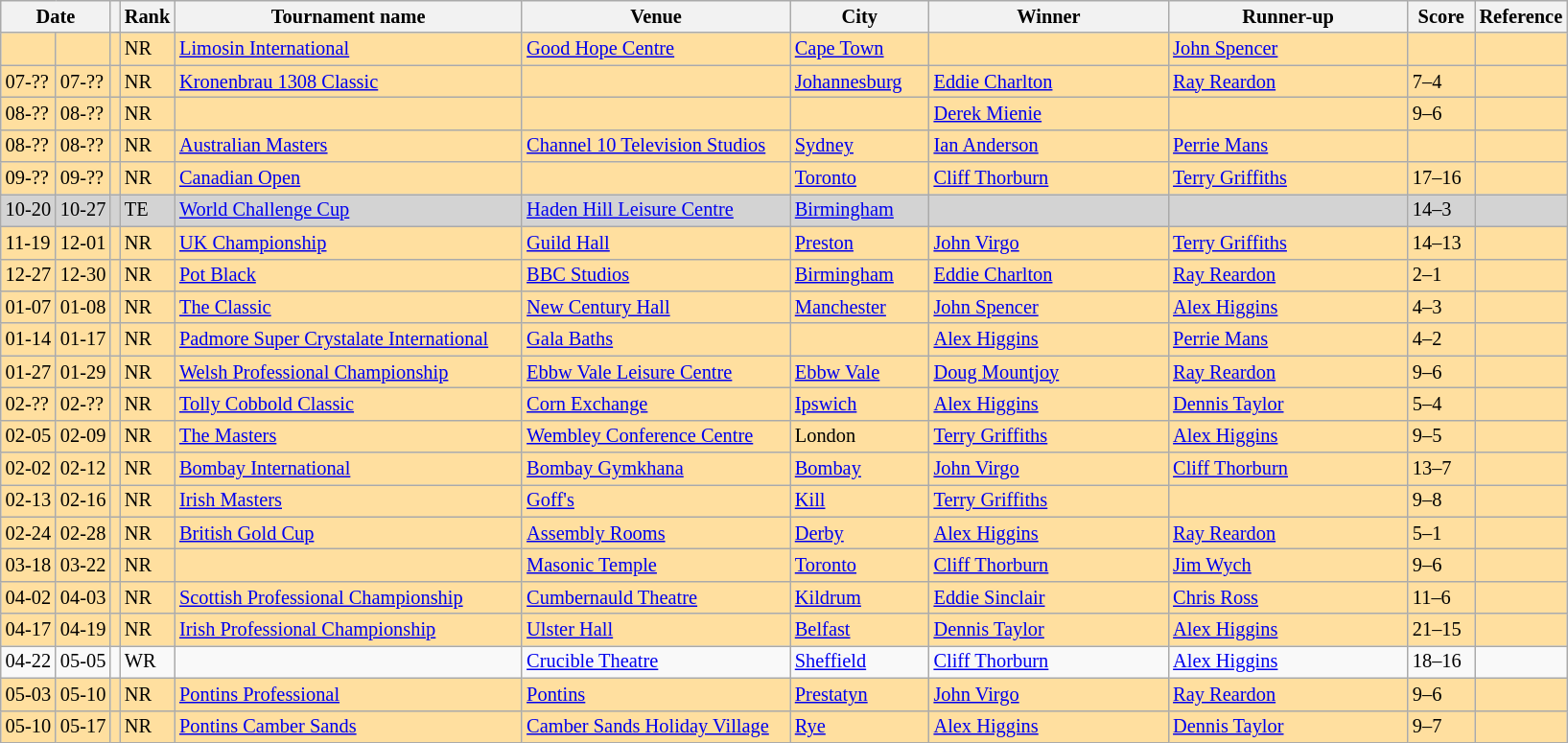<table class="wikitable" style="font-size: 85%">
<tr>
<th colspan="2" width=40 align="center">Date</th>
<th></th>
<th>Rank</th>
<th width=235>Tournament name</th>
<th width=180>Venue</th>
<th width=90>City</th>
<th width=160>Winner</th>
<th width=160>Runner-up</th>
<th width=40>Score</th>
<th width=20>Reference</th>
</tr>
<tr bgcolor="#ffdf9f">
<td></td>
<td></td>
<td></td>
<td>NR</td>
<td><a href='#'>Limosin International</a></td>
<td><a href='#'>Good Hope Centre</a></td>
<td><a href='#'>Cape Town</a></td>
<td></td>
<td> <a href='#'>John Spencer</a></td>
<td></td>
<td></td>
</tr>
<tr bgcolor="#ffdf9f">
<td>07-??</td>
<td>07-??</td>
<td></td>
<td>NR</td>
<td><a href='#'>Kronenbrau 1308 Classic</a></td>
<td></td>
<td><a href='#'>Johannesburg</a></td>
<td> <a href='#'>Eddie Charlton</a></td>
<td> <a href='#'>Ray Reardon</a></td>
<td>7–4</td>
<td></td>
</tr>
<tr bgcolor="#ffdf9f">
<td>08-??</td>
<td>08-??</td>
<td></td>
<td>NR</td>
<td></td>
<td></td>
<td></td>
<td> <a href='#'>Derek Mienie</a></td>
<td></td>
<td>9–6</td>
<td></td>
</tr>
<tr bgcolor="#ffdf9f">
<td>08-??</td>
<td>08-??</td>
<td></td>
<td>NR</td>
<td><a href='#'>Australian Masters</a></td>
<td><a href='#'>Channel 10 Television Studios</a></td>
<td><a href='#'>Sydney</a></td>
<td> <a href='#'>Ian Anderson</a></td>
<td> <a href='#'>Perrie Mans</a></td>
<td></td>
<td></td>
</tr>
<tr bgcolor="#ffdf9f">
<td>09-??</td>
<td>09-??</td>
<td></td>
<td>NR</td>
<td><a href='#'>Canadian Open</a></td>
<td></td>
<td><a href='#'>Toronto</a></td>
<td> <a href='#'>Cliff Thorburn</a></td>
<td> <a href='#'>Terry Griffiths</a></td>
<td>17–16</td>
<td></td>
</tr>
<tr style="background:lightgray;">
<td>10-20</td>
<td>10-27</td>
<td></td>
<td>TE</td>
<td><a href='#'>World Challenge Cup</a></td>
<td><a href='#'>Haden Hill Leisure Centre</a></td>
<td><a href='#'>Birmingham</a></td>
<td></td>
<td></td>
<td>14–3</td>
<td></td>
</tr>
<tr bgcolor="#ffdf9f">
<td>11-19</td>
<td>12-01</td>
<td></td>
<td>NR</td>
<td><a href='#'>UK Championship</a></td>
<td><a href='#'>Guild Hall</a></td>
<td><a href='#'>Preston</a></td>
<td> <a href='#'>John Virgo</a></td>
<td> <a href='#'>Terry Griffiths</a></td>
<td>14–13</td>
<td></td>
</tr>
<tr bgcolor="#ffdf9f">
<td>12-27</td>
<td>12-30</td>
<td></td>
<td>NR</td>
<td><a href='#'>Pot Black</a></td>
<td><a href='#'>BBC Studios</a></td>
<td><a href='#'>Birmingham</a></td>
<td> <a href='#'>Eddie Charlton</a></td>
<td> <a href='#'>Ray Reardon</a></td>
<td>2–1</td>
<td></td>
</tr>
<tr bgcolor="#ffdf9f">
<td>01-07</td>
<td>01-08</td>
<td></td>
<td>NR</td>
<td><a href='#'>The Classic</a></td>
<td><a href='#'>New Century Hall</a></td>
<td><a href='#'>Manchester</a></td>
<td> <a href='#'>John Spencer</a></td>
<td> <a href='#'>Alex Higgins</a></td>
<td>4–3</td>
<td></td>
</tr>
<tr bgcolor="#ffdf9f">
<td>01-14</td>
<td>01-17</td>
<td></td>
<td>NR</td>
<td><a href='#'>Padmore Super Crystalate International</a></td>
<td><a href='#'>Gala Baths</a></td>
<td></td>
<td> <a href='#'>Alex Higgins</a></td>
<td> <a href='#'>Perrie Mans</a></td>
<td>4–2</td>
<td></td>
</tr>
<tr bgcolor="#ffdf9f">
<td>01-27</td>
<td>01-29</td>
<td></td>
<td>NR</td>
<td><a href='#'>Welsh Professional Championship</a></td>
<td><a href='#'>Ebbw Vale Leisure Centre</a></td>
<td><a href='#'>Ebbw Vale</a></td>
<td> <a href='#'>Doug Mountjoy</a></td>
<td> <a href='#'>Ray Reardon</a></td>
<td>9–6</td>
<td></td>
</tr>
<tr bgcolor="#ffdf9f">
<td>02-??</td>
<td>02-??</td>
<td></td>
<td>NR</td>
<td><a href='#'>Tolly Cobbold Classic</a></td>
<td><a href='#'>Corn Exchange</a></td>
<td><a href='#'>Ipswich</a></td>
<td> <a href='#'>Alex Higgins</a></td>
<td> <a href='#'>Dennis Taylor</a></td>
<td>5–4</td>
<td></td>
</tr>
<tr bgcolor="#ffdf9f">
<td>02-05</td>
<td>02-09</td>
<td></td>
<td>NR</td>
<td><a href='#'>The Masters</a></td>
<td><a href='#'>Wembley Conference Centre</a></td>
<td>London</td>
<td> <a href='#'>Terry Griffiths</a></td>
<td> <a href='#'>Alex Higgins</a></td>
<td>9–5</td>
<td></td>
</tr>
<tr bgcolor="#ffdf9f">
<td>02-02</td>
<td>02-12</td>
<td></td>
<td>NR</td>
<td><a href='#'>Bombay International</a></td>
<td><a href='#'>Bombay Gymkhana</a></td>
<td><a href='#'>Bombay</a></td>
<td> <a href='#'>John Virgo</a></td>
<td> <a href='#'>Cliff Thorburn</a></td>
<td>13–7</td>
<td></td>
</tr>
<tr bgcolor="#ffdf9f">
<td>02-13</td>
<td>02-16</td>
<td></td>
<td>NR</td>
<td><a href='#'>Irish Masters</a></td>
<td><a href='#'>Goff's</a></td>
<td><a href='#'>Kill</a></td>
<td> <a href='#'>Terry Griffiths</a></td>
<td></td>
<td>9–8</td>
<td></td>
</tr>
<tr bgcolor="#ffdf9f">
<td>02-24</td>
<td>02-28</td>
<td></td>
<td>NR</td>
<td><a href='#'>British Gold Cup</a></td>
<td><a href='#'>Assembly Rooms</a></td>
<td><a href='#'>Derby</a></td>
<td> <a href='#'>Alex Higgins</a></td>
<td> <a href='#'>Ray Reardon</a></td>
<td>5–1</td>
<td></td>
</tr>
<tr bgcolor="#ffdf9f">
<td>03-18</td>
<td>03-22</td>
<td></td>
<td>NR</td>
<td></td>
<td><a href='#'>Masonic Temple</a></td>
<td><a href='#'>Toronto</a></td>
<td> <a href='#'>Cliff Thorburn</a></td>
<td> <a href='#'>Jim Wych</a></td>
<td>9–6</td>
<td></td>
</tr>
<tr bgcolor="#ffdf9f">
<td>04-02</td>
<td>04-03</td>
<td></td>
<td>NR</td>
<td><a href='#'>Scottish Professional Championship</a></td>
<td><a href='#'>Cumbernauld Theatre</a></td>
<td><a href='#'>Kildrum</a></td>
<td> <a href='#'>Eddie Sinclair</a></td>
<td> <a href='#'>Chris Ross</a></td>
<td>11–6</td>
<td></td>
</tr>
<tr bgcolor="#ffdf9f">
<td>04-17</td>
<td>04-19</td>
<td></td>
<td>NR</td>
<td><a href='#'>Irish Professional Championship</a></td>
<td><a href='#'>Ulster Hall</a></td>
<td><a href='#'>Belfast</a></td>
<td> <a href='#'>Dennis Taylor</a></td>
<td> <a href='#'>Alex Higgins</a></td>
<td>21–15</td>
<td></td>
</tr>
<tr>
<td>04-22</td>
<td>05-05</td>
<td></td>
<td>WR</td>
<td></td>
<td><a href='#'>Crucible Theatre</a></td>
<td><a href='#'>Sheffield</a></td>
<td> <a href='#'>Cliff Thorburn</a></td>
<td> <a href='#'>Alex Higgins</a></td>
<td>18–16</td>
<td></td>
</tr>
<tr bgcolor="#ffdf9f">
<td>05-03</td>
<td>05-10</td>
<td></td>
<td>NR</td>
<td><a href='#'>Pontins Professional</a></td>
<td><a href='#'>Pontins</a></td>
<td><a href='#'>Prestatyn</a></td>
<td> <a href='#'>John Virgo</a></td>
<td> <a href='#'>Ray Reardon</a></td>
<td>9–6</td>
<td></td>
</tr>
<tr bgcolor="#ffdf9f">
<td>05-10</td>
<td>05-17</td>
<td></td>
<td>NR</td>
<td><a href='#'>Pontins Camber Sands</a></td>
<td><a href='#'>Camber Sands Holiday Village</a></td>
<td><a href='#'>Rye</a></td>
<td> <a href='#'>Alex Higgins</a></td>
<td> <a href='#'>Dennis Taylor</a></td>
<td>9–7</td>
<td></td>
</tr>
</table>
